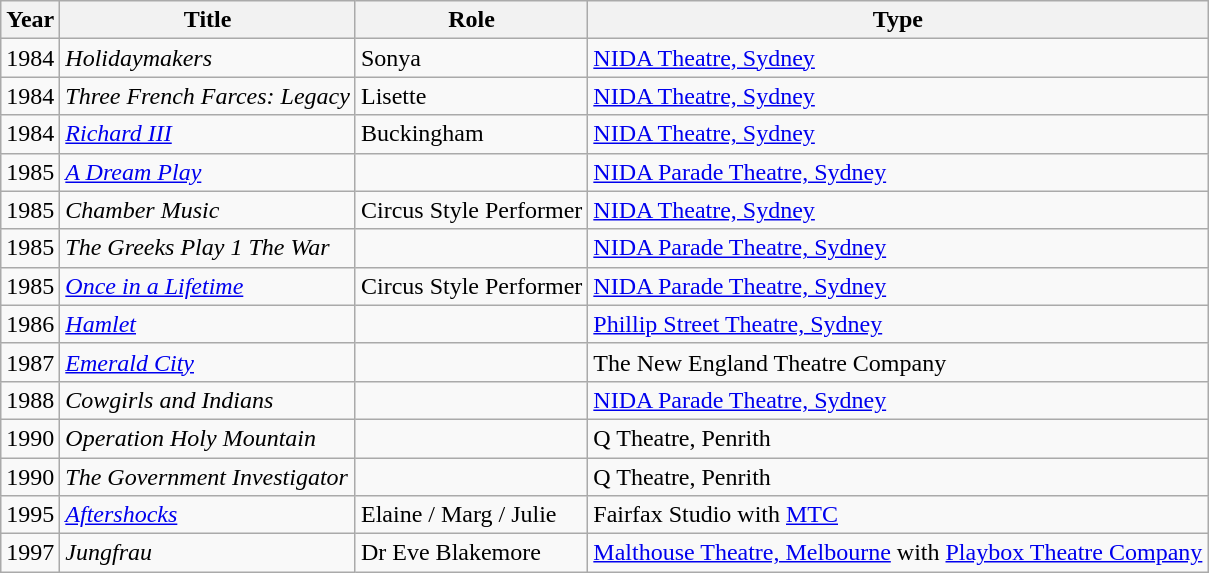<table class="wikitable">
<tr>
<th>Year</th>
<th>Title</th>
<th>Role</th>
<th>Type</th>
</tr>
<tr>
<td>1984</td>
<td><em>Holidaymakers</em></td>
<td>Sonya</td>
<td><a href='#'>NIDA Theatre, Sydney</a></td>
</tr>
<tr>
<td>1984</td>
<td><em>Three French Farces: Legacy</em></td>
<td>Lisette</td>
<td><a href='#'>NIDA Theatre, Sydney</a></td>
</tr>
<tr>
<td>1984</td>
<td><em><a href='#'>Richard III</a></em></td>
<td>Buckingham</td>
<td><a href='#'>NIDA Theatre, Sydney</a></td>
</tr>
<tr>
<td>1985</td>
<td><em><a href='#'>A Dream Play</a></em></td>
<td></td>
<td><a href='#'>NIDA Parade Theatre, Sydney</a></td>
</tr>
<tr>
<td>1985</td>
<td><em>Chamber Music</em></td>
<td>Circus Style Performer</td>
<td><a href='#'>NIDA Theatre, Sydney</a></td>
</tr>
<tr>
<td>1985</td>
<td><em>The Greeks Play 1 The War</em></td>
<td></td>
<td><a href='#'>NIDA Parade Theatre, Sydney</a></td>
</tr>
<tr>
<td>1985</td>
<td><em><a href='#'>Once in a Lifetime</a></em></td>
<td>Circus Style Performer</td>
<td><a href='#'>NIDA Parade Theatre, Sydney</a></td>
</tr>
<tr>
<td>1986</td>
<td><em><a href='#'>Hamlet</a></em></td>
<td></td>
<td><a href='#'>Phillip Street Theatre, Sydney</a></td>
</tr>
<tr>
<td>1987</td>
<td><em><a href='#'>Emerald City</a></em></td>
<td></td>
<td>The New England Theatre Company</td>
</tr>
<tr>
<td>1988</td>
<td><em>Cowgirls and Indians</em></td>
<td></td>
<td><a href='#'>NIDA Parade Theatre, Sydney</a></td>
</tr>
<tr>
<td>1990</td>
<td><em>Operation Holy Mountain</em></td>
<td></td>
<td>Q Theatre, Penrith</td>
</tr>
<tr>
<td>1990</td>
<td><em>The Government Investigator</em></td>
<td></td>
<td>Q Theatre, Penrith</td>
</tr>
<tr>
<td>1995</td>
<td><em><a href='#'>Aftershocks</a></em></td>
<td>Elaine / Marg / Julie</td>
<td>Fairfax Studio with <a href='#'>MTC</a></td>
</tr>
<tr>
<td>1997</td>
<td><em>Jungfrau</em></td>
<td>Dr Eve Blakemore</td>
<td><a href='#'>Malthouse Theatre, Melbourne</a> with <a href='#'>Playbox Theatre Company</a></td>
</tr>
</table>
